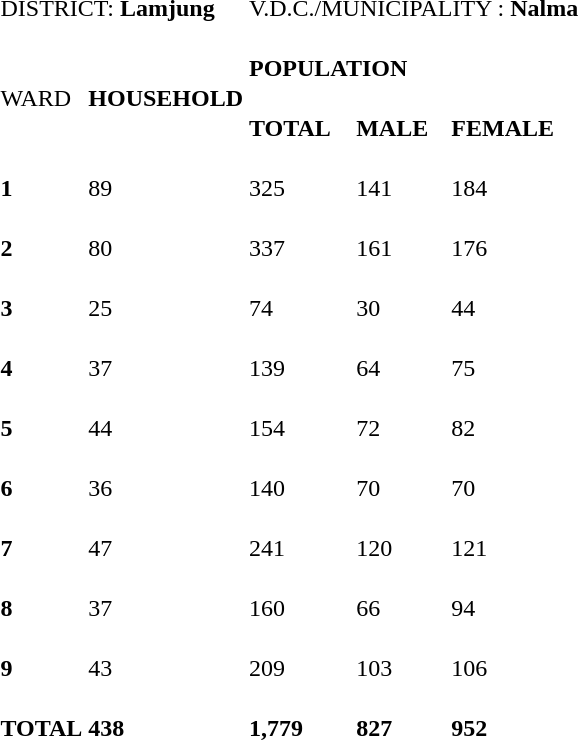<table class="MsoTable15Grid4Accent5">
<tr>
<td colspan="2"><br>DISTRICT: <strong>Lamjung</strong></td>
<td colspan="3"><br>V.D.C./MUNICIPALITY : <strong>Nalma</strong></td>
</tr>
<tr>
<td rowspan="2"><br>WARD</td>
<td rowspan="2"><br><strong>HOUSEHOLD</strong></td>
<td colspan="3"><br><strong>POPULATION</strong></td>
</tr>
<tr>
<td><br><strong>TOTAL</strong></td>
<td><br><strong>MALE</strong></td>
<td><br><strong>FEMALE</strong></td>
</tr>
<tr>
<td><br><strong>1</strong></td>
<td><br>89</td>
<td><br>325</td>
<td><br>141</td>
<td><br>184</td>
</tr>
<tr>
<td><br><strong>2</strong></td>
<td><br>80</td>
<td><br>337</td>
<td><br>161</td>
<td><br>176</td>
</tr>
<tr>
<td><br><strong>3</strong></td>
<td><br>25</td>
<td><br>74</td>
<td><br>30</td>
<td><br>44</td>
</tr>
<tr>
<td><br><strong>4</strong></td>
<td><br>37</td>
<td><br>139</td>
<td><br>64</td>
<td><br>75</td>
</tr>
<tr>
<td><br><strong>5</strong></td>
<td><br>44</td>
<td><br>154</td>
<td><br>72</td>
<td><br>82</td>
</tr>
<tr>
<td><br><strong>6</strong></td>
<td><br>36</td>
<td><br>140</td>
<td><br>70</td>
<td><br>70</td>
</tr>
<tr>
<td><br><strong>7</strong></td>
<td><br>47</td>
<td><br>241</td>
<td><br>120</td>
<td><br>121</td>
</tr>
<tr>
<td><br><strong>8</strong></td>
<td><br>37</td>
<td><br>160</td>
<td><br>66</td>
<td><br>94</td>
</tr>
<tr>
<td><br><strong>9</strong></td>
<td><br>43</td>
<td><br>209</td>
<td><br>103</td>
<td><br>106</td>
</tr>
<tr>
<td><br><strong>TOTAL</strong></td>
<td><br><strong>438</strong></td>
<td><br><strong>1,779</strong></td>
<td><br><strong>827</strong></td>
<td><br><strong>952</strong></td>
</tr>
</table>
